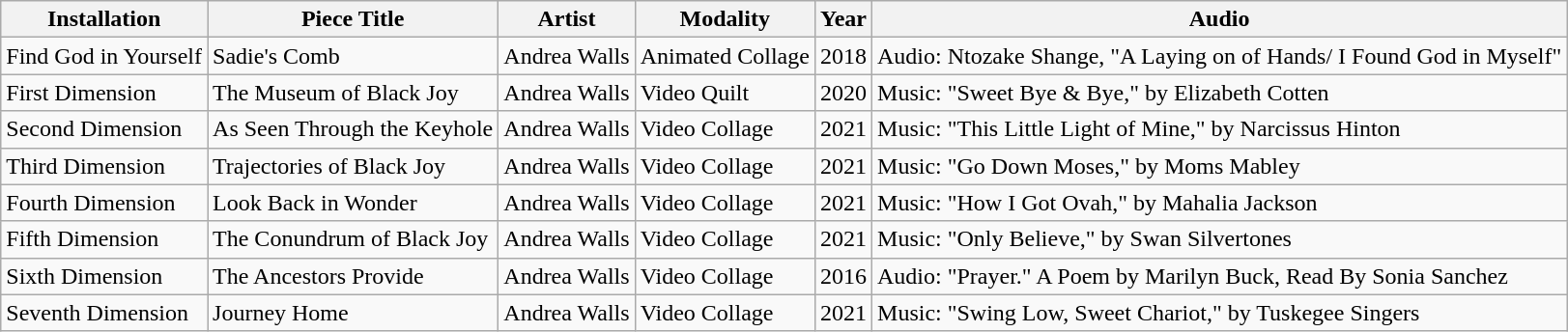<table class="wikitable">
<tr>
<th>Installation</th>
<th>Piece Title</th>
<th>Artist</th>
<th>Modality</th>
<th>Year</th>
<th>Audio</th>
</tr>
<tr>
<td>Find God in Yourself</td>
<td>Sadie's Comb</td>
<td>Andrea Walls</td>
<td>Animated Collage</td>
<td>2018</td>
<td>Audio: Ntozake Shange, "A Laying on of Hands/ I Found God in Myself"</td>
</tr>
<tr>
<td>First Dimension</td>
<td>The Museum of Black Joy</td>
<td>Andrea Walls</td>
<td>Video Quilt</td>
<td>2020</td>
<td>Music: "Sweet Bye & Bye," by Elizabeth Cotten</td>
</tr>
<tr>
<td>Second Dimension</td>
<td>As Seen Through the Keyhole</td>
<td>Andrea Walls</td>
<td>Video Collage</td>
<td>2021</td>
<td>Music: "This Little Light of Mine," by Narcissus Hinton</td>
</tr>
<tr>
<td>Third Dimension</td>
<td>Trajectories of Black Joy</td>
<td>Andrea Walls</td>
<td>Video Collage</td>
<td>2021</td>
<td>Music: "Go Down Moses," by Moms Mabley</td>
</tr>
<tr>
<td>Fourth Dimension</td>
<td>Look Back in Wonder</td>
<td>Andrea Walls</td>
<td>Video Collage</td>
<td>2021</td>
<td>Music: "How I Got Ovah," by Mahalia Jackson</td>
</tr>
<tr>
<td>Fifth Dimension</td>
<td>The Conundrum of Black Joy</td>
<td>Andrea Walls</td>
<td>Video Collage</td>
<td>2021</td>
<td>Music: "Only Believe," by Swan Silvertones</td>
</tr>
<tr>
<td>Sixth Dimension</td>
<td>The Ancestors Provide</td>
<td>Andrea Walls</td>
<td>Video Collage</td>
<td>2016</td>
<td>Audio: "Prayer." A Poem by Marilyn Buck, Read By Sonia Sanchez</td>
</tr>
<tr>
<td>Seventh Dimension</td>
<td>Journey Home</td>
<td>Andrea Walls</td>
<td>Video Collage</td>
<td>2021</td>
<td>Music: "Swing Low, Sweet Chariot," by Tuskegee Singers</td>
</tr>
</table>
